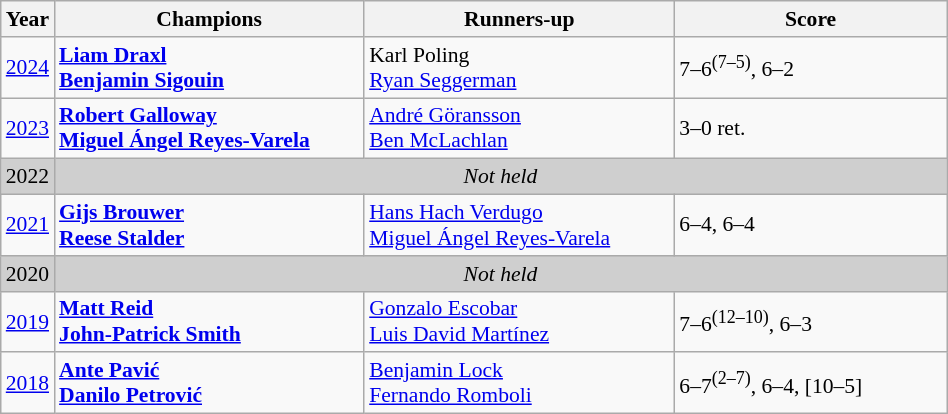<table class="wikitable" style="font-size:90%">
<tr>
<th>Year</th>
<th width="200">Champions</th>
<th width="200">Runners-up</th>
<th width="175">Score</th>
</tr>
<tr>
<td><a href='#'>2024</a></td>
<td> <strong><a href='#'>Liam Draxl</a></strong><br> <strong><a href='#'>Benjamin Sigouin</a></strong></td>
<td> Karl Poling<br> <a href='#'>Ryan Seggerman</a></td>
<td>7–6<sup>(7–5)</sup>, 6–2</td>
</tr>
<tr>
<td><a href='#'>2023</a></td>
<td> <strong><a href='#'>Robert Galloway</a></strong><br> <strong><a href='#'>Miguel Ángel Reyes-Varela</a></strong></td>
<td> <a href='#'>André Göransson</a><br> <a href='#'>Ben McLachlan</a></td>
<td>3–0 ret.</td>
</tr>
<tr>
<td style="background:#cfcfcf">2022</td>
<td colspan=3 align=center style="background:#cfcfcf"><em>Not held</em></td>
</tr>
<tr>
<td><a href='#'>2021</a></td>
<td> <strong><a href='#'>Gijs Brouwer</a></strong><br> <strong><a href='#'>Reese Stalder</a></strong></td>
<td> <a href='#'>Hans Hach Verdugo</a><br> <a href='#'>Miguel Ángel Reyes-Varela</a></td>
<td>6–4, 6–4</td>
</tr>
<tr>
<td style="background:#cfcfcf">2020</td>
<td colspan=3 align=center style="background:#cfcfcf"><em>Not held</em></td>
</tr>
<tr>
<td><a href='#'>2019</a></td>
<td> <strong><a href='#'>Matt Reid</a></strong><br> <strong><a href='#'>John-Patrick Smith</a></strong></td>
<td> <a href='#'>Gonzalo Escobar</a><br> <a href='#'>Luis David Martínez</a></td>
<td>7–6<sup>(12–10)</sup>, 6–3</td>
</tr>
<tr>
<td><a href='#'>2018</a></td>
<td> <strong><a href='#'>Ante Pavić</a></strong><br> <strong><a href='#'>Danilo Petrović</a></strong></td>
<td> <a href='#'>Benjamin Lock</a><br> <a href='#'>Fernando Romboli</a></td>
<td>6–7<sup>(2–7)</sup>, 6–4, [10–5]</td>
</tr>
</table>
